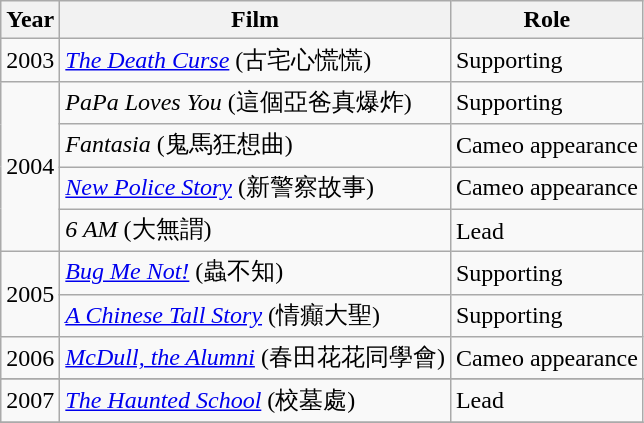<table class="wikitable">
<tr>
<th>Year</th>
<th>Film</th>
<th>Role</th>
</tr>
<tr>
<td>2003</td>
<td><em><a href='#'>The Death Curse</a></em> (古宅心慌慌)</td>
<td>Supporting</td>
</tr>
<tr>
<td rowspan="4">2004</td>
<td><em>PaPa Loves You</em> (這個亞爸真爆炸)</td>
<td>Supporting</td>
</tr>
<tr>
<td><em>Fantasia</em> (鬼馬狂想曲)</td>
<td>Cameo appearance</td>
</tr>
<tr>
<td><em><a href='#'>New Police Story</a></em> (新警察故事)</td>
<td>Cameo appearance</td>
</tr>
<tr>
<td><em>6 AM</em> (大無謂)</td>
<td>Lead</td>
</tr>
<tr>
<td rowspan="2">2005</td>
<td><em><a href='#'>Bug Me Not!</a></em> (蟲不知)</td>
<td>Supporting</td>
</tr>
<tr>
<td><em><a href='#'>A Chinese Tall Story</a></em> (情癲大聖)</td>
<td>Supporting</td>
</tr>
<tr>
<td>2006</td>
<td><em><a href='#'>McDull, the Alumni</a></em> (春田花花同學會)</td>
<td>Cameo appearance</td>
</tr>
<tr>
</tr>
<tr>
<td>2007</td>
<td><em><a href='#'>The Haunted School</a></em> (校墓處)</td>
<td>Lead</td>
</tr>
<tr>
</tr>
</table>
